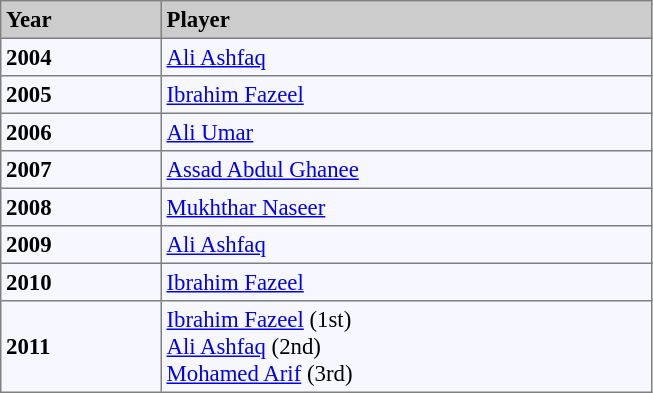<table bgcolor="#f7f8ff" cellpadding="3" cellspacing="0" border="1" style="font-size: 95%; border: gray solid 1px; border-collapse: collapse;">
<tr bgcolor="#CCCCCC">
<td width="100"><strong>Year</strong></td>
<td width="320"><strong>Player</strong></td>
</tr>
<tr>
<td><strong>2004</strong></td>
<td> <a href='#'>Ali Ashfaq</a></td>
</tr>
<tr>
<td><strong>2005</strong></td>
<td> <a href='#'>Ibrahim Fazeel</a></td>
</tr>
<tr>
<td><strong>2006</strong></td>
<td> <a href='#'>Ali Umar</a></td>
</tr>
<tr>
<td><strong>2007</strong></td>
<td> <a href='#'>Assad Abdul Ghanee</a></td>
</tr>
<tr>
<td><strong>2008</strong></td>
<td> <a href='#'>Mukhthar Naseer</a></td>
</tr>
<tr>
<td><strong>2009</strong></td>
<td> <a href='#'>Ali Ashfaq</a></td>
</tr>
<tr>
<td><strong>2010</strong></td>
<td> <a href='#'>Ibrahim Fazeel</a></td>
</tr>
<tr>
<td><strong>2011</strong></td>
<td> <a href='#'>Ibrahim Fazeel</a> (1st)<br> <a href='#'>Ali Ashfaq</a> (2nd)<br> <a href='#'>Mohamed Arif</a> (3rd)</td>
</tr>
</table>
